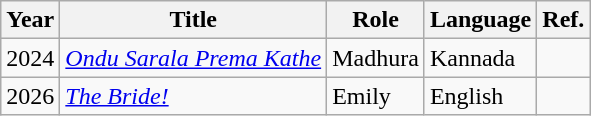<table class="wikitable">
<tr>
<th>Year</th>
<th>Title</th>
<th>Role</th>
<th>Language</th>
<th>Ref.</th>
</tr>
<tr>
<td>2024</td>
<td><em><a href='#'>Ondu Sarala Prema Kathe</a></em></td>
<td>Madhura</td>
<td>Kannada</td>
<td></td>
</tr>
<tr>
<td>2026</td>
<td><em><a href='#'>The Bride!</a></em></td>
<td>Emily</td>
<td>English</td>
<td></td>
</tr>
</table>
